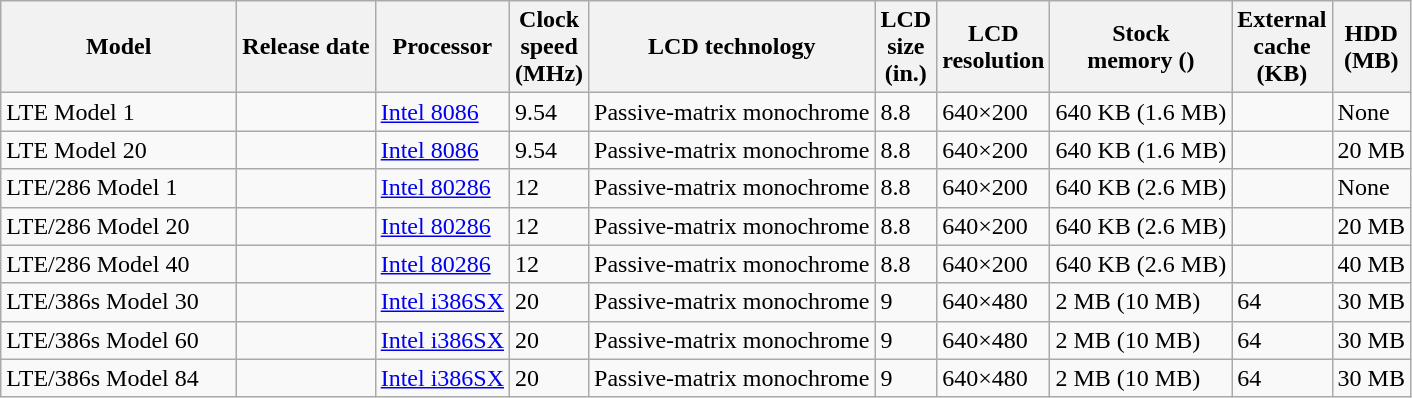<table class="wikitable sortable">
<tr>
<th scope="col" style="min-width: 150px">Model</th>
<th>Release date</th>
<th>Processor</th>
<th>Clock<br>speed<br>(MHz)</th>
<th>LCD technology</th>
<th>LCD <br>size<br>(in.)</th>
<th>LCD <br>resolution</th>
<th>Stock<br>memory ()</th>
<th>External<br>cache<br>(KB)</th>
<th>HDD<br>(MB)</th>
</tr>
<tr>
<td>LTE Model 1</td>
<td></td>
<td><a href='#'>Intel 8086</a></td>
<td>9.54</td>
<td>Passive-matrix monochrome</td>
<td>8.8</td>
<td>640×200</td>
<td>640 KB (1.6 MB)</td>
<td></td>
<td>None</td>
</tr>
<tr>
<td>LTE Model 20</td>
<td></td>
<td><a href='#'>Intel 8086</a></td>
<td>9.54</td>
<td>Passive-matrix monochrome</td>
<td>8.8</td>
<td>640×200</td>
<td>640 KB (1.6 MB)</td>
<td></td>
<td>20 MB</td>
</tr>
<tr>
<td>LTE/286 Model 1</td>
<td></td>
<td><a href='#'>Intel 80286</a></td>
<td>12</td>
<td>Passive-matrix monochrome</td>
<td>8.8</td>
<td>640×200</td>
<td>640 KB (2.6 MB)</td>
<td></td>
<td>None</td>
</tr>
<tr>
<td>LTE/286 Model 20</td>
<td></td>
<td><a href='#'>Intel 80286</a></td>
<td>12</td>
<td>Passive-matrix monochrome</td>
<td>8.8</td>
<td>640×200</td>
<td>640 KB (2.6 MB)</td>
<td></td>
<td>20 MB</td>
</tr>
<tr>
<td>LTE/286 Model 40</td>
<td></td>
<td><a href='#'>Intel 80286</a></td>
<td>12</td>
<td>Passive-matrix monochrome</td>
<td>8.8</td>
<td>640×200</td>
<td>640 KB (2.6 MB)</td>
<td></td>
<td>40 MB</td>
</tr>
<tr>
<td>LTE/386s Model 30</td>
<td></td>
<td><a href='#'>Intel i386SX</a></td>
<td>20</td>
<td>Passive-matrix monochrome</td>
<td>9</td>
<td>640×480</td>
<td>2 MB (10 MB)</td>
<td>64</td>
<td>30 MB</td>
</tr>
<tr>
<td>LTE/386s Model 60</td>
<td></td>
<td><a href='#'>Intel i386SX</a></td>
<td>20</td>
<td>Passive-matrix monochrome</td>
<td>9</td>
<td>640×480</td>
<td>2 MB (10 MB)</td>
<td>64</td>
<td>30 MB</td>
</tr>
<tr>
<td>LTE/386s Model 84</td>
<td></td>
<td><a href='#'>Intel i386SX</a></td>
<td>20</td>
<td>Passive-matrix monochrome</td>
<td>9</td>
<td>640×480</td>
<td>2 MB (10 MB)</td>
<td>64</td>
<td>30 MB</td>
</tr>
</table>
